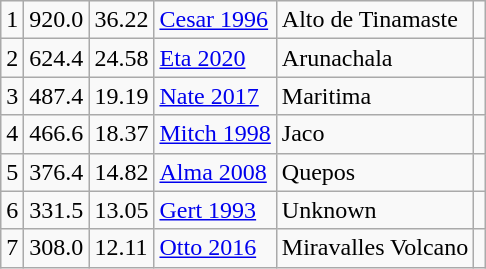<table class="wikitable">
<tr>
<td>1</td>
<td>920.0</td>
<td>36.22</td>
<td><a href='#'>Cesar 1996</a></td>
<td>Alto de Tinamaste</td>
<td></td>
</tr>
<tr>
<td>2</td>
<td>624.4</td>
<td>24.58</td>
<td><a href='#'>Eta 2020</a></td>
<td>Arunachala</td>
<td></td>
</tr>
<tr>
<td>3</td>
<td>487.4</td>
<td>19.19</td>
<td><a href='#'>Nate 2017</a></td>
<td>Maritima</td>
<td></td>
</tr>
<tr>
<td>4</td>
<td>466.6</td>
<td>18.37</td>
<td><a href='#'>Mitch 1998</a></td>
<td>Jaco</td>
<td></td>
</tr>
<tr>
<td>5</td>
<td>376.4</td>
<td>14.82</td>
<td><a href='#'>Alma 2008</a></td>
<td>Quepos</td>
<td></td>
</tr>
<tr>
<td>6</td>
<td>331.5</td>
<td>13.05</td>
<td><a href='#'>Gert 1993</a></td>
<td>Unknown</td>
<td></td>
</tr>
<tr>
<td>7</td>
<td>308.0</td>
<td>12.11</td>
<td><a href='#'>Otto 2016</a></td>
<td>Miravalles Volcano</td>
<td></td>
</tr>
</table>
